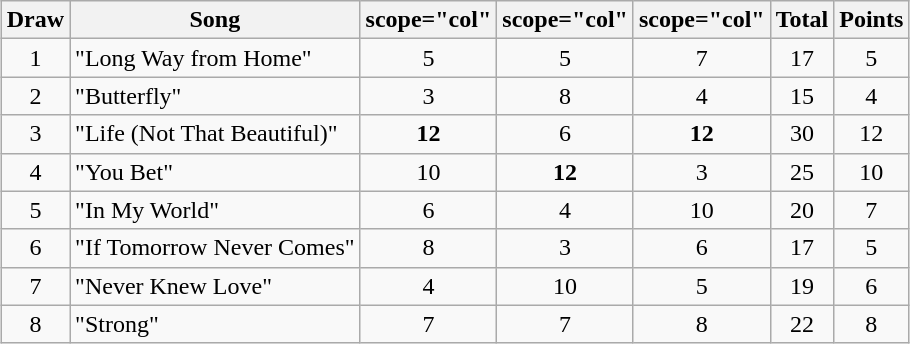<table class="wikitable collapsible" style="margin: 1em auto 1em auto; text-align:center;">
<tr>
<th>Draw</th>
<th>Song</th>
<th>scope="col" </th>
<th>scope="col" </th>
<th>scope="col" </th>
<th>Total</th>
<th>Points</th>
</tr>
<tr>
<td>1</td>
<td align="left">"Long Way from Home"</td>
<td>5</td>
<td>5</td>
<td>7</td>
<td>17</td>
<td>5</td>
</tr>
<tr>
<td>2</td>
<td align="left">"Butterfly"</td>
<td>3</td>
<td>8</td>
<td>4</td>
<td>15</td>
<td>4</td>
</tr>
<tr>
<td>3</td>
<td align="left">"Life (Not That Beautiful)"</td>
<td><strong>12</strong></td>
<td>6</td>
<td><strong>12</strong></td>
<td>30</td>
<td>12</td>
</tr>
<tr>
<td>4</td>
<td align="left">"You Bet"</td>
<td>10</td>
<td><strong>12</strong></td>
<td>3</td>
<td>25</td>
<td>10</td>
</tr>
<tr>
<td>5</td>
<td align="left">"In My World"</td>
<td>6</td>
<td>4</td>
<td>10</td>
<td>20</td>
<td>7</td>
</tr>
<tr>
<td>6</td>
<td align="left">"If Tomorrow Never Comes"</td>
<td>8</td>
<td>3</td>
<td>6</td>
<td>17</td>
<td>5</td>
</tr>
<tr>
<td>7</td>
<td align="left">"Never Knew Love"</td>
<td>4</td>
<td>10</td>
<td>5</td>
<td>19</td>
<td>6</td>
</tr>
<tr>
<td>8</td>
<td align="left">"Strong"</td>
<td>7</td>
<td>7</td>
<td>8</td>
<td>22</td>
<td>8</td>
</tr>
</table>
